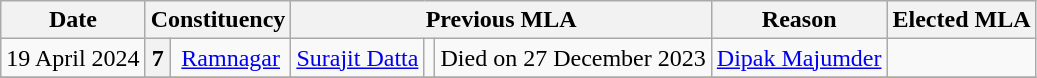<table class="wikitable sortable" style="text-align:center;">
<tr>
<th>Date</th>
<th colspan="2">Constituency</th>
<th colspan="3">Previous MLA</th>
<th>Reason</th>
<th colspan="3">Elected MLA</th>
</tr>
<tr>
<td>19 April 2024</td>
<th>7</th>
<td><a href='#'>Ramnagar</a></td>
<td><a href='#'>Surajit Datta</a></td>
<td></td>
<td>Died on 27 December 2023</td>
<td><a href='#'>Dipak Majumder</a></td>
<td></td>
</tr>
<tr>
</tr>
</table>
